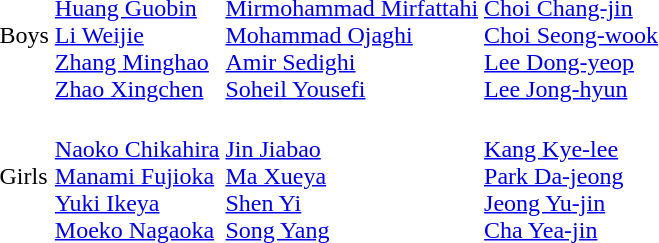<table>
<tr>
<td>Boys</td>
<td><br><a href='#'>Huang Guobin</a><br><a href='#'>Li Weijie</a><br><a href='#'>Zhang Minghao</a><br><a href='#'>Zhao Xingchen</a></td>
<td><br><a href='#'>Mirmohammad Mirfattahi</a><br><a href='#'>Mohammad Ojaghi</a><br><a href='#'>Amir Sedighi</a><br><a href='#'>Soheil Yousefi</a></td>
<td><br><a href='#'>Choi Chang-jin</a><br><a href='#'>Choi Seong-wook</a><br><a href='#'>Lee Dong-yeop</a><br><a href='#'>Lee Jong-hyun</a></td>
</tr>
<tr>
<td>Girls</td>
<td><br><a href='#'>Naoko Chikahira</a><br><a href='#'>Manami Fujioka</a><br><a href='#'>Yuki Ikeya</a><br><a href='#'>Moeko Nagaoka</a></td>
<td><br><a href='#'>Jin Jiabao</a><br><a href='#'>Ma Xueya</a><br><a href='#'>Shen Yi</a><br><a href='#'>Song Yang</a></td>
<td><br><a href='#'>Kang Kye-lee</a><br><a href='#'>Park Da-jeong</a><br><a href='#'>Jeong Yu-jin</a><br><a href='#'>Cha Yea-jin</a></td>
</tr>
</table>
